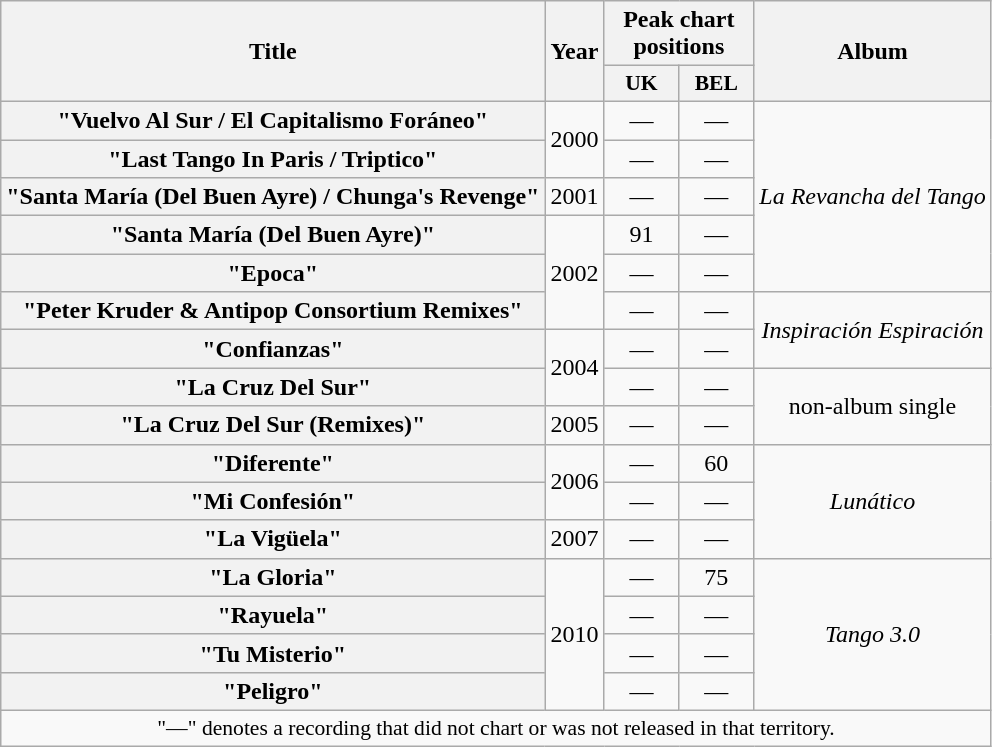<table class="wikitable plainrowheaders" style="text-align:center;">
<tr>
<th scope="col" rowspan=2>Title</th>
<th scope="col" rowspan=2>Year</th>
<th scope="col" colspan=2>Peak chart positions</th>
<th scope="col" rowspan=2>Album</th>
</tr>
<tr>
<th scope="col" style="width:3em;font-size:90%;">UK<br></th>
<th scope="col" style="width:3em;font-size:90%;">BEL<br></th>
</tr>
<tr>
<th scope="row">"Vuelvo Al Sur / El Capitalismo Foráneo"</th>
<td rowspan=2>2000</td>
<td>—</td>
<td>—</td>
<td rowspan=5><em>La Revancha del Tango</em></td>
</tr>
<tr>
<th scope="row">"Last Tango In Paris / Triptico"</th>
<td>—</td>
<td>—</td>
</tr>
<tr>
<th scope="row">"Santa María (Del Buen Ayre) / Chunga's Revenge"</th>
<td>2001</td>
<td>—</td>
<td>—</td>
</tr>
<tr>
<th scope="row">"Santa María (Del Buen Ayre)"</th>
<td rowspan=3>2002</td>
<td>91</td>
<td>—</td>
</tr>
<tr>
<th scope="row">"Epoca"</th>
<td>—</td>
<td>—</td>
</tr>
<tr>
<th scope="row">"Peter Kruder & Antipop Consortium Remixes"</th>
<td>—</td>
<td>—</td>
<td rowspan=2><em>Inspiración Espiración</em></td>
</tr>
<tr>
<th scope="row">"Confianzas"</th>
<td rowspan=2>2004</td>
<td>—</td>
<td>—</td>
</tr>
<tr>
<th scope="row">"La Cruz Del Sur"</th>
<td>—</td>
<td>—</td>
<td rowspan=2>non-album single</td>
</tr>
<tr>
<th scope="row">"La Cruz Del Sur (Remixes)"</th>
<td>2005</td>
<td>—</td>
<td>—</td>
</tr>
<tr>
<th scope="row">"Diferente"</th>
<td rowspan=2>2006</td>
<td>—</td>
<td>60</td>
<td rowspan=3><em>Lunático</em></td>
</tr>
<tr>
<th scope="row">"Mi Confesión"</th>
<td>—</td>
<td>—</td>
</tr>
<tr>
<th scope="row">"La Vigüela"</th>
<td>2007</td>
<td>—</td>
<td>—</td>
</tr>
<tr>
<th scope="row">"La Gloria"</th>
<td rowspan=4>2010</td>
<td>—</td>
<td>75</td>
<td rowspan=4><em>Tango 3.0</em></td>
</tr>
<tr>
<th scope="row">"Rayuela"</th>
<td>—</td>
<td>—</td>
</tr>
<tr>
<th scope="row">"Tu Misterio"</th>
<td>—</td>
<td>—</td>
</tr>
<tr>
<th scope="row">"Peligro"</th>
<td>—</td>
<td>—</td>
</tr>
<tr>
<td colspan=10 style="font-size:90%">"—" denotes a recording that did not chart or was not released in that territory.</td>
</tr>
</table>
